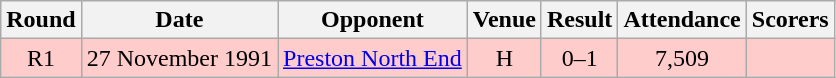<table class="wikitable" style="font-size:100%; text-align:center">
<tr>
<th>Round</th>
<th>Date</th>
<th>Opponent</th>
<th>Venue</th>
<th>Result</th>
<th>Attendance</th>
<th>Scorers</th>
</tr>
<tr style="background-color: #FFCCCC;">
<td>R1</td>
<td>27 November 1991</td>
<td><a href='#'>Preston North End</a></td>
<td>H</td>
<td>0–1</td>
<td>7,509</td>
<td></td>
</tr>
</table>
